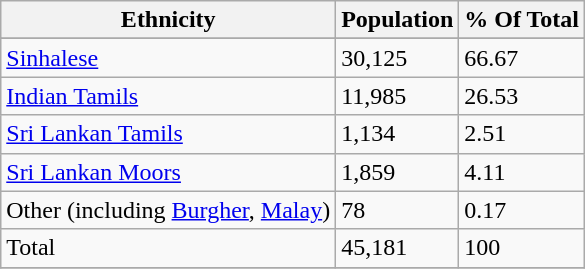<table class="wikitable">
<tr>
<th>Ethnicity</th>
<th>Population</th>
<th>% Of Total</th>
</tr>
<tr>
</tr>
<tr>
<td><a href='#'>Sinhalese</a></td>
<td>30,125</td>
<td>66.67</td>
</tr>
<tr>
<td><a href='#'>Indian Tamils</a></td>
<td>11,985</td>
<td>26.53</td>
</tr>
<tr>
<td><a href='#'>Sri Lankan Tamils</a></td>
<td>1,134</td>
<td>2.51</td>
</tr>
<tr>
<td><a href='#'>Sri Lankan Moors</a></td>
<td>1,859</td>
<td>4.11</td>
</tr>
<tr>
<td>Other (including <a href='#'>Burgher</a>, <a href='#'>Malay</a>)</td>
<td>78</td>
<td>0.17</td>
</tr>
<tr>
<td>Total</td>
<td>45,181</td>
<td>100</td>
</tr>
<tr>
</tr>
</table>
